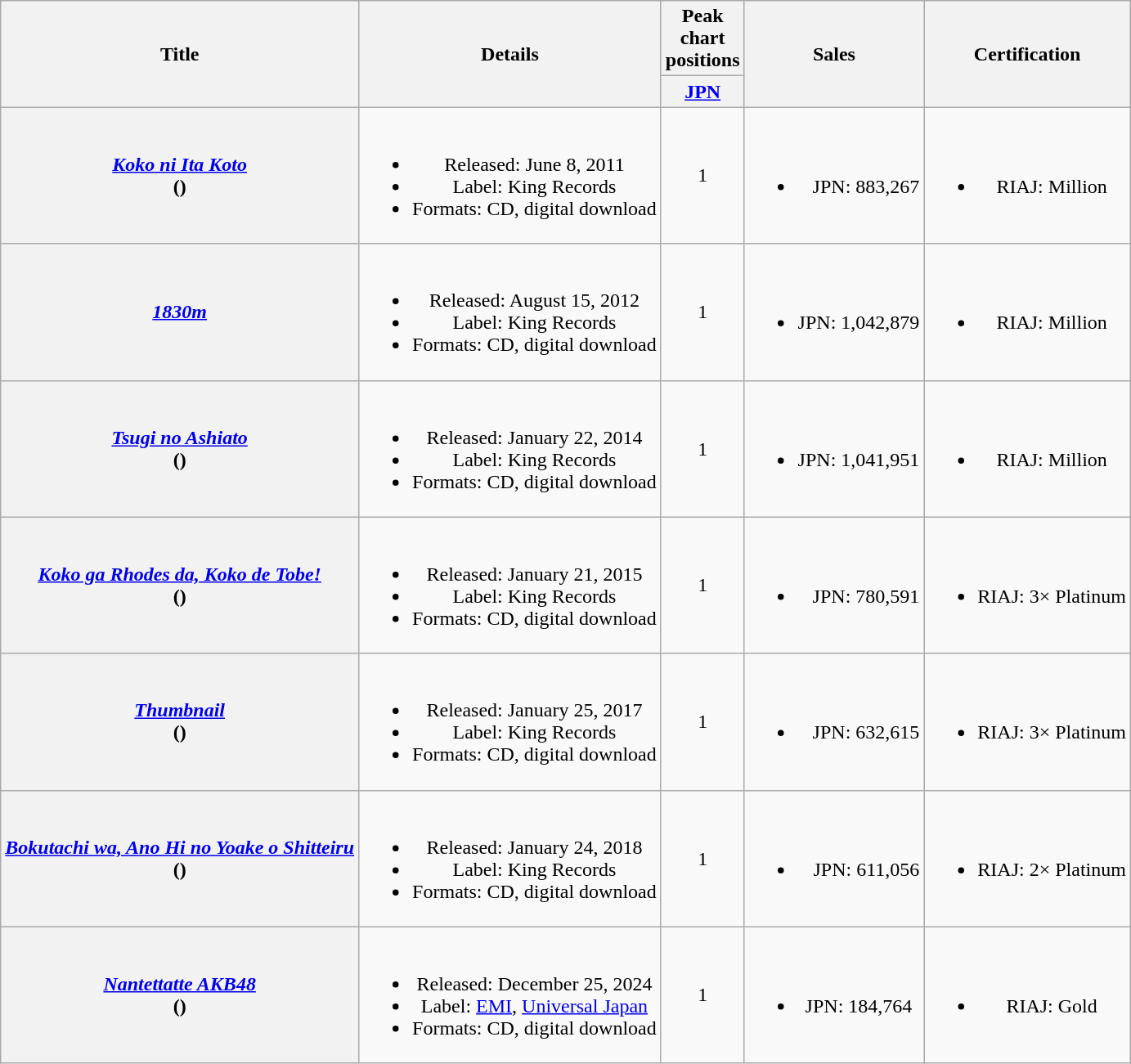<table class="wikitable plainrowheaders" style="text-align:center;">
<tr>
<th rowspan="2">Title</th>
<th rowspan="2">Details</th>
<th rowspan="1">Peak<br>chart<br>positions</th>
<th rowspan="2">Sales</th>
<th rowspan="2">Certification</th>
</tr>
<tr>
<th><a href='#'>JPN</a><br></th>
</tr>
<tr>
<th scope="row"><em><a href='#'>Koko ni Ita Koto</a></em><br>()</th>
<td><br><ul><li>Released: June 8, 2011</li><li>Label: King Records</li><li>Formats: CD, digital download</li></ul></td>
<td>1</td>
<td style="text-align:right;"><br><ul><li>JPN: 883,267</li></ul></td>
<td><br><ul><li>RIAJ: Million</li></ul></td>
</tr>
<tr>
<th scope="row"><em><a href='#'>1830m</a></em></th>
<td><br><ul><li>Released: August 15, 2012</li><li>Label: King Records</li><li>Formats: CD, digital download</li></ul></td>
<td>1</td>
<td style="text-align:right;"><br><ul><li>JPN: 1,042,879</li></ul></td>
<td><br><ul><li>RIAJ: Million</li></ul></td>
</tr>
<tr>
<th scope="row"><em><a href='#'>Tsugi no Ashiato</a></em><br>()</th>
<td><br><ul><li>Released: January 22, 2014</li><li>Label: King Records</li><li>Formats: CD, digital download</li></ul></td>
<td>1</td>
<td style="text-align:right;"><br><ul><li>JPN: 1,041,951</li></ul></td>
<td><br><ul><li>RIAJ: Million</li></ul></td>
</tr>
<tr>
<th scope="row"><em><a href='#'>Koko ga Rhodes da, Koko de Tobe!</a></em><br>()</th>
<td><br><ul><li>Released: January 21, 2015</li><li>Label: King Records</li><li>Formats: CD, digital download</li></ul></td>
<td>1</td>
<td style="text-align:right;"><br><ul><li>JPN: 780,591</li></ul></td>
<td><br><ul><li>RIAJ: 3× Platinum</li></ul></td>
</tr>
<tr>
<th scope="row"><em><a href='#'>Thumbnail</a></em><br>()</th>
<td><br><ul><li>Released: January 25, 2017</li><li>Label: King Records</li><li>Formats: CD, digital download</li></ul></td>
<td>1</td>
<td style="text-align:right;"><br><ul><li>JPN: 632,615</li></ul></td>
<td><br><ul><li>RIAJ: 3× Platinum</li></ul></td>
</tr>
<tr>
<th scope="row"><em><a href='#'>Bokutachi wa, Ano Hi no Yoake o Shitteiru</a></em><br>()</th>
<td><br><ul><li>Released: January 24, 2018</li><li>Label: King Records</li><li>Formats: CD, digital download</li></ul></td>
<td>1</td>
<td style="text-align:right;"><br><ul><li>JPN: 611,056</li></ul></td>
<td><br><ul><li>RIAJ: 2× Platinum</li></ul></td>
</tr>
<tr>
<th scope="row"><em><a href='#'>Nantettatte AKB48</a></em><br>()</th>
<td><br><ul><li>Released: December 25, 2024</li><li>Label: <a href='#'>EMI</a>, <a href='#'>Universal Japan</a></li><li>Formats: CD, digital download</li></ul></td>
<td>1</td>
<td><br><ul><li>JPN: 184,764</li></ul></td>
<td><br><ul><li>RIAJ: Gold</li></ul></td>
</tr>
</table>
